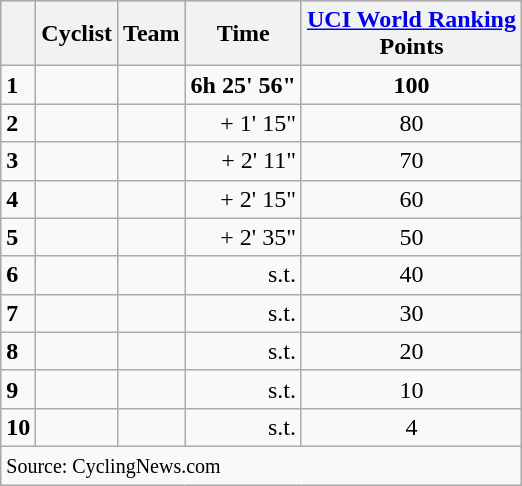<table class="wikitable">
<tr style="background:#ccccff;">
<th></th>
<th>Cyclist</th>
<th>Team</th>
<th>Time</th>
<th><a href='#'>UCI World Ranking</a><br>Points</th>
</tr>
<tr>
<td><strong>1</strong></td>
<td></td>
<td><strong></strong></td>
<td align="right"><strong>6h 25' 56"</strong></td>
<td align="center"><strong>100</strong></td>
</tr>
<tr>
<td><strong>2</strong></td>
<td></td>
<td></td>
<td align="right">+ 1' 15"</td>
<td align="center">80</td>
</tr>
<tr>
<td><strong>3</strong></td>
<td></td>
<td></td>
<td align="right">+ 2' 11"</td>
<td align="center">70</td>
</tr>
<tr>
<td><strong>4</strong></td>
<td></td>
<td></td>
<td align="right">+ 2' 15"</td>
<td align="center">60</td>
</tr>
<tr>
<td><strong>5</strong></td>
<td></td>
<td></td>
<td align="right">+ 2' 35"</td>
<td align="center">50</td>
</tr>
<tr>
<td><strong>6</strong></td>
<td></td>
<td></td>
<td align="right">s.t.</td>
<td align="center">40</td>
</tr>
<tr>
<td><strong>7</strong></td>
<td></td>
<td></td>
<td align="right">s.t.</td>
<td align="center">30</td>
</tr>
<tr>
<td><strong>8</strong></td>
<td></td>
<td></td>
<td align="right">s.t.</td>
<td align="center">20</td>
</tr>
<tr>
<td><strong>9</strong></td>
<td></td>
<td></td>
<td align="right">s.t.</td>
<td align="center">10</td>
</tr>
<tr>
<td><strong>10</strong></td>
<td></td>
<td></td>
<td align="right">s.t.</td>
<td align="center">4</td>
</tr>
<tr>
<td colspan=5><small>Source: CyclingNews.com</small></td>
</tr>
</table>
